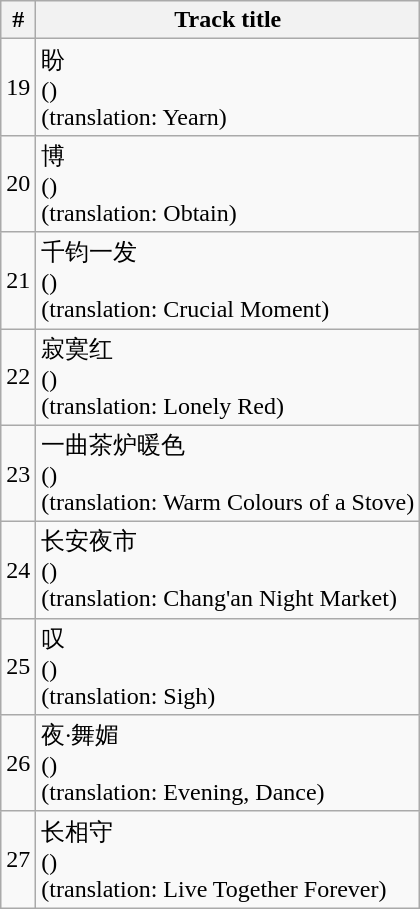<table class="wikitable">
<tr>
<th>#</th>
<th>Track title</th>
</tr>
<tr>
<td>19</td>
<td>盼<br>()<br>(translation: Yearn)</td>
</tr>
<tr>
<td>20</td>
<td>博<br>()<br>(translation: Obtain)</td>
</tr>
<tr>
<td>21</td>
<td>千钧一发<br>()<br>(translation: Crucial Moment)</td>
</tr>
<tr>
<td>22</td>
<td>寂寞红<br>()<br>(translation: Lonely Red)</td>
</tr>
<tr>
<td>23</td>
<td>一曲茶炉暖色<br>()<br>(translation: Warm Colours of a Stove)</td>
</tr>
<tr>
<td>24</td>
<td>长安夜市<br>()<br>(translation: Chang'an Night Market)</td>
</tr>
<tr>
<td>25</td>
<td>叹<br>()<br>(translation: Sigh)</td>
</tr>
<tr>
<td>26</td>
<td>夜·舞媚<br>()<br>(translation: Evening, Dance)</td>
</tr>
<tr>
<td>27</td>
<td>长相守<br>()<br>(translation: Live Together Forever)</td>
</tr>
</table>
